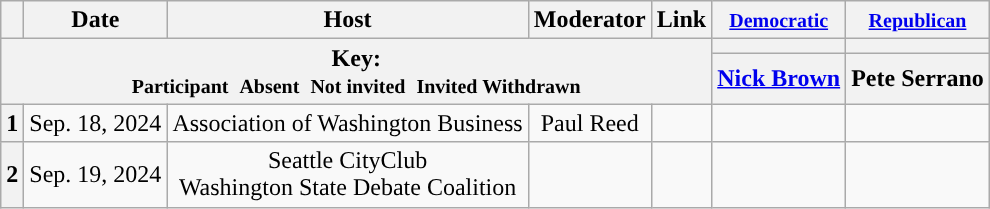<table class="wikitable" style="text-align:center;">
<tr>
<th scope="col"></th>
<th scope="col">Date</th>
<th scope="col">Host</th>
<th scope="col">Moderator</th>
<th scope="col">Link</th>
<th scope="col"><small><a href='#'>Democratic</a></small></th>
<th scope="col"><small><a href='#'>Republican</a></small></th>
</tr>
<tr>
<th colspan="5" rowspan="2">Key:<br> <small>Participant </small>  <small>Absent </small>  <small>Not invited </small>  <small>Invited  Withdrawn</small></th>
<th scope="col" style="background:"></th>
<th scope="col" style="background:"></th>
</tr>
<tr>
<th scope="col"><a href='#'>Nick Brown</a></th>
<th scope="col">Pete Serrano</th>
</tr>
<tr>
<th>1</th>
<td style="white-space:nowrap;">Sep. 18, 2024</td>
<td style="white-space:nowrap;">Association of Washington Business</td>
<td style="white-space:nowrap;">Paul Reed</td>
<td style="white-space:nowrap;"></td>
<td></td>
<td></td>
</tr>
<tr>
<th>2</th>
<td style="white-space:nowrap;">Sep. 19, 2024</td>
<td style="white-space:nowrap;">Seattle CityClub<br>Washington State Debate Coalition</td>
<td style="white-space:nowrap;"></td>
<td style="white-space:nowrap;"></td>
<td></td>
<td></td>
</tr>
</table>
